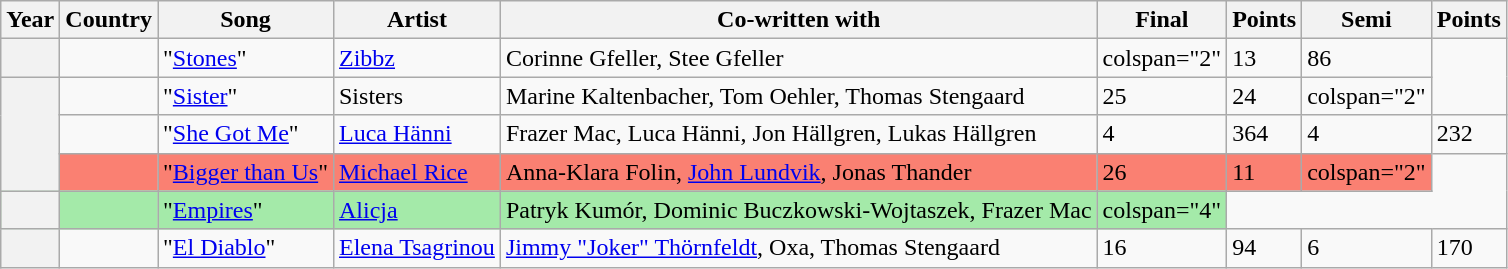<table class="wikitable plainrowheaders">
<tr>
<th>Year</th>
<th>Country</th>
<th>Song</th>
<th>Artist</th>
<th>Co-written with</th>
<th>Final</th>
<th>Points</th>
<th>Semi</th>
<th>Points</th>
</tr>
<tr>
<th scope="row"></th>
<td></td>
<td>"<a href='#'>Stones</a>"</td>
<td><a href='#'>Zibbz</a></td>
<td>Corinne Gfeller, Stee Gfeller</td>
<td>colspan="2" </td>
<td>13</td>
<td>86</td>
</tr>
<tr>
<th scope="row" rowspan="3"></th>
<td></td>
<td>"<a href='#'>Sister</a>"</td>
<td>Sisters</td>
<td>Marine Kaltenbacher, Tom Oehler, Thomas Stengaard</td>
<td>25</td>
<td>24</td>
<td>colspan="2" </td>
</tr>
<tr>
<td></td>
<td>"<a href='#'>She Got Me</a>"</td>
<td><a href='#'>Luca Hänni</a></td>
<td>Frazer Mac, Luca Hänni, Jon Hällgren, Lukas Hällgren</td>
<td>4</td>
<td>364</td>
<td>4</td>
<td>232</td>
</tr>
<tr bgcolor="Salmon">
<td></td>
<td>"<a href='#'>Bigger than Us</a>"</td>
<td><a href='#'>Michael Rice</a></td>
<td>Anna-Klara Folin, <a href='#'>John Lundvik</a>, Jonas Thander</td>
<td>26</td>
<td>11</td>
<td>colspan="2" </td>
</tr>
<tr bgcolor="#A4EAA9">
<th scope="row"></th>
<td></td>
<td>"<a href='#'>Empires</a>"</td>
<td><a href='#'>Alicja</a></td>
<td>Patryk Kumór, Dominic Buczkowski-Wojtaszek, Frazer Mac</td>
<td>colspan="4" </td>
</tr>
<tr>
<th scope="row"></th>
<td></td>
<td>"<a href='#'>El Diablo</a>"</td>
<td><a href='#'>Elena Tsagrinou</a></td>
<td><a href='#'>Jimmy "Joker" Thörnfeldt</a>, Oxa, Thomas Stengaard</td>
<td>16</td>
<td>94</td>
<td>6</td>
<td>170</td>
</tr>
</table>
